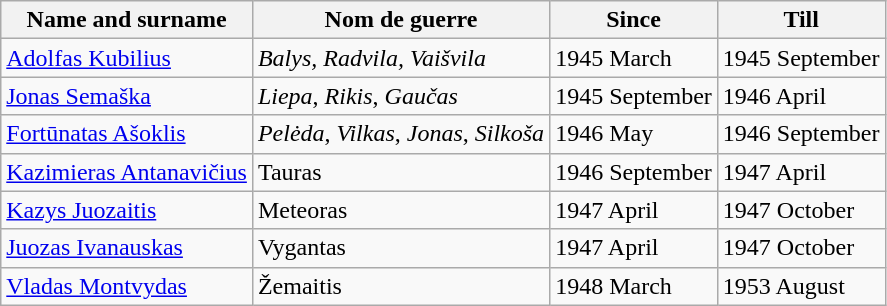<table class="wikitable sortable">
<tr>
<th>Name and surname</th>
<th>Nom de guerre</th>
<th>Since</th>
<th>Till</th>
</tr>
<tr>
<td><a href='#'>Adolfas Kubilius</a></td>
<td><em>Balys, Radvila, Vaišvila</em></td>
<td>1945 March</td>
<td>1945 September</td>
</tr>
<tr>
<td><a href='#'>Jonas Semaška</a></td>
<td><em>Liepa</em>, <em>Rikis</em>, <em>Gaučas</em></td>
<td>1945 September</td>
<td>1946 April</td>
</tr>
<tr>
<td><a href='#'>Fortūnatas Ašoklis</a></td>
<td><em>Pelėda</em>, <em>Vilkas</em>, <em>Jonas</em>, <em>Silkoša</em></td>
<td>1946 May</td>
<td>1946 September</td>
</tr>
<tr>
<td><a href='#'>Kazimieras Antanavičius</a></td>
<td>Tauras</td>
<td>1946 September</td>
<td>1947 April</td>
</tr>
<tr>
<td><a href='#'>Kazys Juozaitis</a></td>
<td>Meteoras</td>
<td>1947 April</td>
<td>1947 October</td>
</tr>
<tr>
<td><a href='#'>Juozas Ivanauskas</a></td>
<td>Vygantas</td>
<td>1947 April</td>
<td>1947 October</td>
</tr>
<tr>
<td><a href='#'>Vladas Montvydas</a></td>
<td>Žemaitis</td>
<td>1948 March</td>
<td>1953 August</td>
</tr>
</table>
